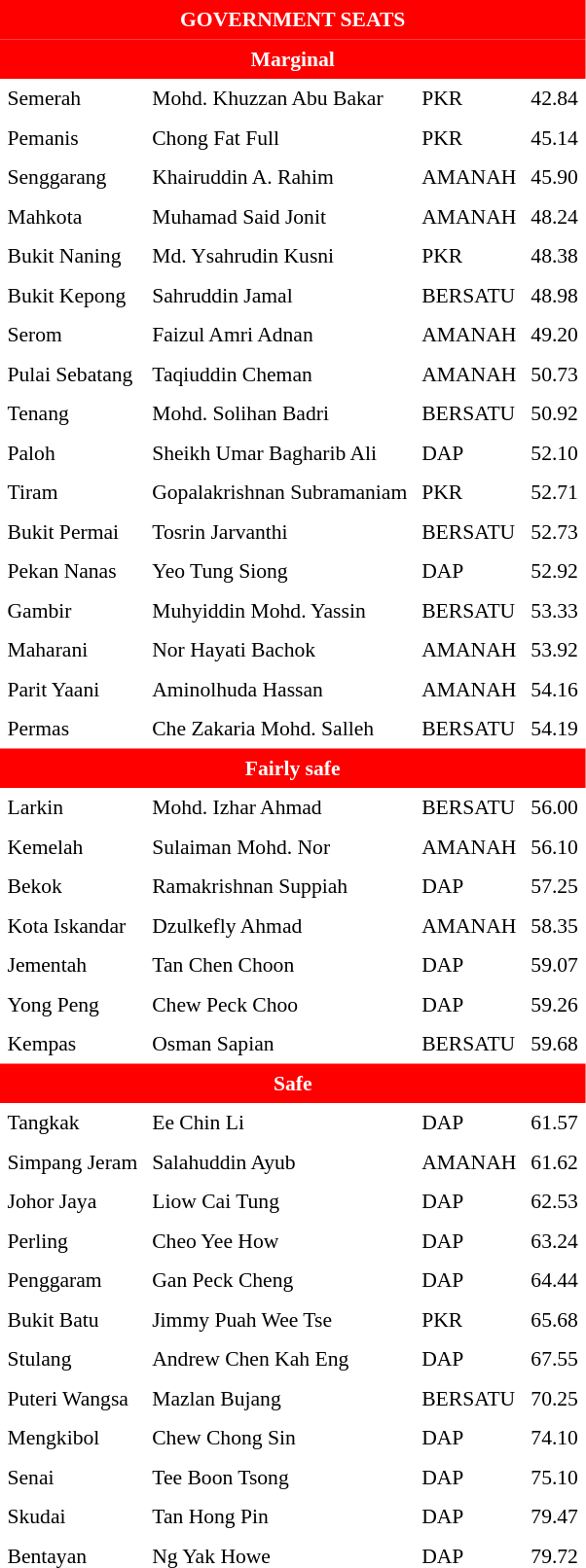<table class="toccolours" cellpadding="5" cellspacing="0" style="float:left; margin-right:.5em; margin-top:.4em; font-size:90%;">
<tr>
<td colspan="4"  style="text-align:center; background:red;color:white;"><strong>GOVERNMENT SEATS</strong></td>
</tr>
<tr>
<td colspan="4"  style="text-align:center; background:red;color:white;"><strong>Marginal</strong></td>
</tr>
<tr>
<td>Semerah</td>
<td>Mohd. Khuzzan Abu Bakar</td>
<td>PKR</td>
<td style="text-align:center;">42.84</td>
</tr>
<tr>
<td>Pemanis</td>
<td>Chong Fat Full</td>
<td>PKR</td>
<td style="text-align:center;">45.14</td>
</tr>
<tr>
<td>Senggarang</td>
<td>Khairuddin A. Rahim</td>
<td>AMANAH</td>
<td style="text-align:center;">45.90</td>
</tr>
<tr>
<td>Mahkota</td>
<td>Muhamad Said Jonit</td>
<td>AMANAH</td>
<td style="text-align:center;">48.24</td>
</tr>
<tr>
<td>Bukit Naning</td>
<td>Md. Ysahrudin Kusni</td>
<td>PKR</td>
<td style="text-align:center;">48.38</td>
</tr>
<tr>
<td>Bukit Kepong</td>
<td>Sahruddin Jamal</td>
<td>BERSATU</td>
<td style="text-align:center;">48.98</td>
</tr>
<tr>
<td>Serom</td>
<td>Faizul Amri Adnan</td>
<td>AMANAH</td>
<td style="text-align:center;">49.20</td>
</tr>
<tr>
<td>Pulai Sebatang</td>
<td>Taqiuddin Cheman</td>
<td>AMANAH</td>
<td style="text-align:center;">50.73</td>
</tr>
<tr>
<td>Tenang</td>
<td>Mohd. Solihan Badri</td>
<td>BERSATU</td>
<td style="text-align:center;">50.92</td>
</tr>
<tr>
<td>Paloh</td>
<td>Sheikh Umar Bagharib Ali</td>
<td>DAP</td>
<td style="text-align:center;">52.10</td>
</tr>
<tr>
<td>Tiram</td>
<td>Gopalakrishnan Subramaniam</td>
<td>PKR</td>
<td style="text-align:center;">52.71</td>
</tr>
<tr>
<td>Bukit Permai</td>
<td>Tosrin Jarvanthi</td>
<td>BERSATU</td>
<td style="text-align:center;">52.73</td>
</tr>
<tr>
<td>Pekan Nanas</td>
<td>Yeo Tung Siong</td>
<td>DAP</td>
<td style="text-align:center;">52.92</td>
</tr>
<tr>
<td>Gambir</td>
<td>Muhyiddin Mohd. Yassin</td>
<td>BERSATU</td>
<td style="text-align:center;">53.33</td>
</tr>
<tr>
<td>Maharani</td>
<td>Nor Hayati Bachok</td>
<td>AMANAH</td>
<td style="text-align:center;">53.92</td>
</tr>
<tr>
<td>Parit Yaani</td>
<td>Aminolhuda Hassan</td>
<td>AMANAH</td>
<td style="text-align:center;">54.16</td>
</tr>
<tr>
<td>Permas</td>
<td>Che Zakaria Mohd. Salleh</td>
<td>BERSATU</td>
<td style="text-align:center;">54.19</td>
</tr>
<tr>
<td colspan="4"  style="text-align:center; background:red;color:white;"><strong>Fairly safe</strong></td>
</tr>
<tr>
<td>Larkin</td>
<td>Mohd. Izhar Ahmad</td>
<td>BERSATU</td>
<td style="text-align:center;">56.00</td>
</tr>
<tr>
<td>Kemelah</td>
<td>Sulaiman Mohd. Nor</td>
<td>AMANAH</td>
<td style="text-align:center;">56.10</td>
</tr>
<tr>
<td>Bekok</td>
<td>Ramakrishnan Suppiah</td>
<td>DAP</td>
<td style="text-align:center;">57.25</td>
</tr>
<tr>
<td>Kota Iskandar</td>
<td>Dzulkefly Ahmad</td>
<td>AMANAH</td>
<td style="text-align:center;">58.35</td>
</tr>
<tr>
<td>Jementah</td>
<td>Tan Chen Choon</td>
<td>DAP</td>
<td style="text-align:center;">59.07</td>
</tr>
<tr>
<td>Yong Peng</td>
<td>Chew Peck Choo</td>
<td>DAP</td>
<td style="text-align:center;">59.26</td>
</tr>
<tr>
<td>Kempas</td>
<td>Osman Sapian</td>
<td>BERSATU</td>
<td style="text-align:center;">59.68</td>
</tr>
<tr>
<td colspan="4"  style="text-align:center; background:red;color:white;"><strong>Safe</strong></td>
</tr>
<tr>
<td>Tangkak</td>
<td>Ee Chin Li</td>
<td>DAP</td>
<td style="text-align:center;">61.57</td>
</tr>
<tr>
<td>Simpang Jeram</td>
<td>Salahuddin Ayub</td>
<td>AMANAH</td>
<td style="text-align:center;">61.62</td>
</tr>
<tr>
<td>Johor Jaya</td>
<td>Liow Cai Tung</td>
<td>DAP</td>
<td style="text-align:center;">62.53</td>
</tr>
<tr>
<td>Perling</td>
<td>Cheo Yee How</td>
<td>DAP</td>
<td style="text-align:center;">63.24</td>
</tr>
<tr>
<td>Penggaram</td>
<td>Gan Peck Cheng</td>
<td>DAP</td>
<td style="text-align:center;">64.44</td>
</tr>
<tr>
<td>Bukit Batu</td>
<td>Jimmy Puah Wee Tse</td>
<td>PKR</td>
<td style="text-align:center;">65.68</td>
</tr>
<tr>
<td>Stulang</td>
<td>Andrew Chen Kah Eng</td>
<td>DAP</td>
<td style="text-align:center;">67.55</td>
</tr>
<tr>
<td>Puteri Wangsa</td>
<td>Mazlan Bujang</td>
<td>BERSATU</td>
<td style="text-align:center;">70.25</td>
</tr>
<tr>
<td>Mengkibol</td>
<td>Chew Chong Sin</td>
<td>DAP</td>
<td style="text-align:center;">74.10</td>
</tr>
<tr>
<td>Senai</td>
<td>Tee Boon Tsong</td>
<td>DAP</td>
<td style="text-align:center;">75.10</td>
</tr>
<tr>
<td>Skudai</td>
<td>Tan Hong Pin</td>
<td>DAP</td>
<td style="text-align:center;">79.47</td>
</tr>
<tr>
<td>Bentayan</td>
<td>Ng Yak Howe</td>
<td>DAP</td>
<td style="text-align:center;">79.72</td>
</tr>
</table>
